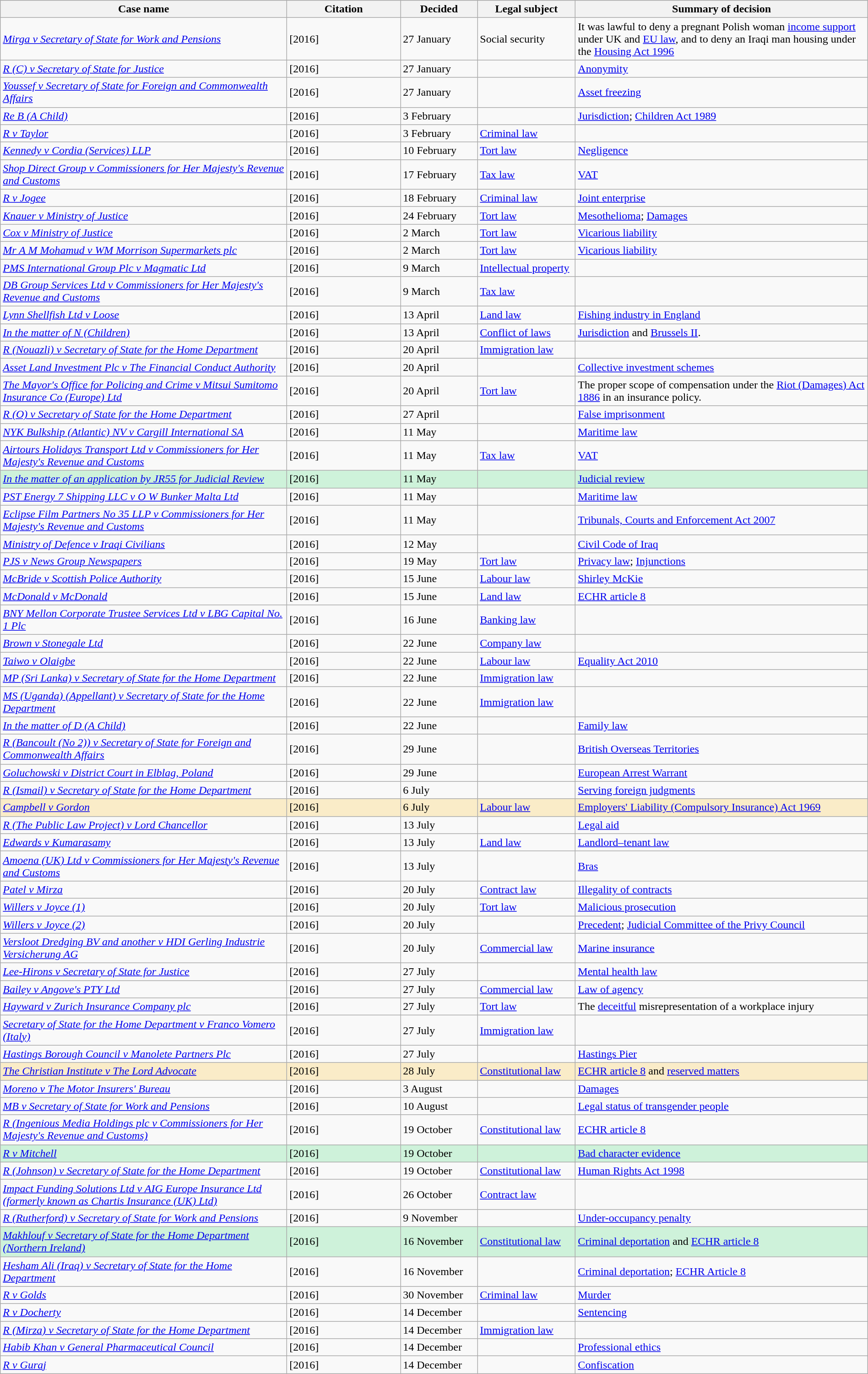<table class="wikitable sortable" style="margin: 1em auto 1em auto;">
<tr bgcolor=#DDDDDD align=center>
<th width=1200px>Case name</th>
<th width=420px>Citation</th>
<th width=200px>Decided</th>
<th width=250px>Legal subject</th>
<th width=1200px>Summary of decision</th>
</tr>
<tr>
<td><em><a href='#'>Mirga v Secretary of State for Work and Pensions</a></em></td>
<td>[2016] </td>
<td>27 January</td>
<td>Social security</td>
<td>It was lawful to deny a pregnant Polish woman <a href='#'>income support</a> under UK and <a href='#'>EU law</a>, and to deny an Iraqi man housing under the <a href='#'>Housing Act 1996</a> </td>
</tr>
<tr>
<td><em><a href='#'>R (C) v Secretary of State for Justice</a></em></td>
<td>[2016] </td>
<td>27 January</td>
<td></td>
<td><a href='#'>Anonymity</a></td>
</tr>
<tr>
<td><em><a href='#'>Youssef v Secretary of State for Foreign and Commonwealth Affairs</a></em></td>
<td>[2016] </td>
<td>27 January</td>
<td></td>
<td><a href='#'>Asset freezing</a></td>
</tr>
<tr>
<td><em><a href='#'>Re B (A Child)</a></em></td>
<td>[2016] </td>
<td>3 February</td>
<td></td>
<td><a href='#'>Jurisdiction</a>; <a href='#'>Children Act 1989</a></td>
</tr>
<tr>
<td><em><a href='#'>R v Taylor</a></em></td>
<td>[2016] </td>
<td>3 February</td>
<td><a href='#'>Criminal law</a></td>
<td></td>
</tr>
<tr>
<td><em><a href='#'>Kennedy v Cordia (Services) LLP</a></em></td>
<td>[2016] </td>
<td>10 February</td>
<td><a href='#'>Tort law</a></td>
<td><a href='#'>Negligence</a></td>
</tr>
<tr>
<td><em><a href='#'>Shop Direct Group v Commissioners for Her Majesty's Revenue and Customs</a></em></td>
<td>[2016] </td>
<td>17 February</td>
<td><a href='#'>Tax law</a></td>
<td><a href='#'>VAT</a></td>
</tr>
<tr>
<td><em><a href='#'>R v Jogee</a></em></td>
<td>[2016] </td>
<td>18 February</td>
<td><a href='#'>Criminal law</a></td>
<td><a href='#'>Joint enterprise</a></td>
</tr>
<tr>
<td><em><a href='#'>Knauer v Ministry of Justice</a></em></td>
<td>[2016] </td>
<td>24 February</td>
<td><a href='#'>Tort law</a></td>
<td><a href='#'>Mesothelioma</a>; <a href='#'>Damages</a></td>
</tr>
<tr>
<td><em><a href='#'>Cox v Ministry of Justice</a></em></td>
<td>[2016] </td>
<td>2 March</td>
<td><a href='#'>Tort law</a></td>
<td><a href='#'>Vicarious liability</a></td>
</tr>
<tr>
<td><em><a href='#'>Mr A M Mohamud v WM Morrison Supermarkets plc</a></em></td>
<td>[2016] </td>
<td>2 March</td>
<td><a href='#'>Tort law</a></td>
<td><a href='#'>Vicarious liability</a></td>
</tr>
<tr>
<td><em><a href='#'>PMS International Group Plc v Magmatic Ltd</a></em></td>
<td>[2016] </td>
<td>9 March</td>
<td><a href='#'>Intellectual property</a></td>
<td></td>
</tr>
<tr>
<td><em><a href='#'>DB Group Services Ltd v Commissioners for Her Majesty's Revenue and Customs</a></em></td>
<td>[2016] </td>
<td>9 March</td>
<td><a href='#'>Tax law</a></td>
<td></td>
</tr>
<tr>
<td><em><a href='#'>Lynn Shellfish Ltd v Loose</a></em></td>
<td>[2016] </td>
<td>13 April</td>
<td><a href='#'>Land law</a></td>
<td><a href='#'>Fishing industry in England</a></td>
</tr>
<tr>
<td><em><a href='#'>In the matter of N (Children)</a></em></td>
<td>[2016] </td>
<td>13 April</td>
<td><a href='#'>Conflict of laws</a></td>
<td><a href='#'>Jurisdiction</a> and <a href='#'>Brussels II</a>.</td>
</tr>
<tr>
<td><em><a href='#'>R (Nouazli) v Secretary of State for the Home Department</a></em></td>
<td>[2016] </td>
<td>20 April</td>
<td><a href='#'>Immigration law</a></td>
<td></td>
</tr>
<tr>
<td><em><a href='#'>Asset Land Investment Plc v The Financial Conduct Authority</a></em></td>
<td>[2016] </td>
<td>20 April</td>
<td></td>
<td><a href='#'>Collective investment schemes</a></td>
</tr>
<tr>
<td><em><a href='#'>The Mayor's Office for Policing and Crime v Mitsui Sumitomo Insurance Co (Europe) Ltd</a></em></td>
<td>[2016] </td>
<td>20 April</td>
<td><a href='#'>Tort law</a></td>
<td>The proper scope of compensation under the <a href='#'>Riot (Damages) Act 1886</a> in an insurance policy.</td>
</tr>
<tr>
<td><em><a href='#'>R (O) v Secretary of State for the Home Department</a></em></td>
<td>[2016] </td>
<td>27 April</td>
<td></td>
<td><a href='#'>False imprisonment</a></td>
</tr>
<tr>
<td><em><a href='#'>NYK Bulkship (Atlantic) NV v Cargill International SA</a></em></td>
<td>[2016] </td>
<td>11 May</td>
<td></td>
<td><a href='#'>Maritime law</a></td>
</tr>
<tr>
<td><em><a href='#'>Airtours Holidays Transport Ltd v Commissioners for Her Majesty's Revenue and Customs</a></em></td>
<td>[2016] </td>
<td>11 May</td>
<td><a href='#'>Tax law</a></td>
<td><a href='#'>VAT</a></td>
</tr>
<tr>
<td bgcolor=#CEF2DA><em><a href='#'>In the matter of an application by JR55 for Judicial Review</a></em></td>
<td bgcolor=#CEF2DA>[2016] </td>
<td bgcolor=#CEF2DA>11 May</td>
<td bgcolor=#CEF2DA></td>
<td bgcolor=#CEF2DA><a href='#'>Judicial review</a></td>
</tr>
<tr>
<td><em><a href='#'>PST Energy 7 Shipping LLC v O W Bunker Malta Ltd</a></em></td>
<td>[2016] </td>
<td>11 May</td>
<td></td>
<td><a href='#'>Maritime law</a></td>
</tr>
<tr>
<td><em><a href='#'>Eclipse Film Partners No 35 LLP v Commissioners for Her Majesty's Revenue and Customs</a></em></td>
<td>[2016] </td>
<td>11 May</td>
<td></td>
<td><a href='#'>Tribunals, Courts and Enforcement Act 2007</a></td>
</tr>
<tr>
<td><em><a href='#'>Ministry of Defence v Iraqi Civilians</a></em></td>
<td>[2016] </td>
<td>12 May</td>
<td></td>
<td><a href='#'>Civil Code of Iraq</a></td>
</tr>
<tr>
<td><em><a href='#'>PJS v News Group Newspapers</a></em></td>
<td>[2016] </td>
<td>19 May</td>
<td><a href='#'>Tort law</a></td>
<td><a href='#'>Privacy law</a>; <a href='#'>Injunctions</a></td>
</tr>
<tr>
<td><em><a href='#'>McBride v Scottish Police Authority</a></em></td>
<td>[2016] </td>
<td>15 June</td>
<td><a href='#'>Labour law</a></td>
<td><a href='#'>Shirley McKie</a></td>
</tr>
<tr>
<td><em><a href='#'>McDonald v McDonald</a></em></td>
<td>[2016] </td>
<td>15 June</td>
<td><a href='#'>Land law</a></td>
<td><a href='#'>ECHR article 8</a></td>
</tr>
<tr>
<td><em><a href='#'>BNY Mellon Corporate Trustee Services Ltd v LBG Capital No. 1 Plc</a></em></td>
<td>[2016] </td>
<td>16 June</td>
<td><a href='#'>Banking law</a></td>
<td></td>
</tr>
<tr>
<td><em><a href='#'>Brown v Stonegale Ltd</a></em></td>
<td>[2016] </td>
<td>22 June</td>
<td><a href='#'>Company law</a></td>
<td></td>
</tr>
<tr>
<td><em><a href='#'>Taiwo v Olaigbe</a></em></td>
<td>[2016] </td>
<td>22 June</td>
<td><a href='#'>Labour law</a></td>
<td><a href='#'>Equality Act 2010</a></td>
</tr>
<tr>
<td><em><a href='#'>MP (Sri Lanka) v Secretary of State for the Home Department</a></em></td>
<td>[2016] </td>
<td>22 June</td>
<td><a href='#'>Immigration law</a></td>
<td></td>
</tr>
<tr>
<td><em><a href='#'>MS (Uganda) (Appellant) v Secretary of State for the Home Department</a></em></td>
<td>[2016] </td>
<td>22 June</td>
<td><a href='#'>Immigration law</a></td>
<td></td>
</tr>
<tr>
<td><em><a href='#'>In the matter of D (A Child)</a></em></td>
<td>[2016] </td>
<td>22 June</td>
<td></td>
<td><a href='#'>Family law</a></td>
</tr>
<tr>
<td><em><a href='#'>R (Bancoult (No 2)) v Secretary of State for Foreign and Commonwealth Affairs</a></em></td>
<td>[2016] </td>
<td>29 June</td>
<td></td>
<td><a href='#'>British Overseas Territories</a></td>
</tr>
<tr>
<td><em><a href='#'>Goluchowski v District Court in Elblag, Poland</a></em></td>
<td>[2016] </td>
<td>29 June</td>
<td></td>
<td><a href='#'>European Arrest Warrant</a></td>
</tr>
<tr>
<td><em><a href='#'>R (Ismail) v Secretary of State for the Home Department</a></em></td>
<td>[2016] </td>
<td>6 July</td>
<td></td>
<td><a href='#'>Serving foreign judgments</a></td>
</tr>
<tr>
<td bgcolor=#faecc8><em><a href='#'>Campbell v Gordon</a></em></td>
<td bgcolor=#faecc8>[2016] </td>
<td bgcolor=#faecc8>6 July</td>
<td bgcolor=#faecc8><a href='#'>Labour law</a></td>
<td bgcolor=#faecc8><a href='#'>Employers' Liability (Compulsory Insurance) Act 1969</a></td>
</tr>
<tr>
<td><em><a href='#'>R (The Public Law Project) v Lord Chancellor</a></em></td>
<td>[2016] </td>
<td>13 July</td>
<td></td>
<td><a href='#'>Legal aid</a></td>
</tr>
<tr>
<td><em><a href='#'>Edwards v Kumarasamy</a></em></td>
<td>[2016] </td>
<td>13 July</td>
<td><a href='#'>Land law</a></td>
<td><a href='#'>Landlord–tenant law</a></td>
</tr>
<tr>
<td><em><a href='#'>Amoena (UK) Ltd v Commissioners for Her Majesty's Revenue and Customs</a></em></td>
<td>[2016] </td>
<td>13 July</td>
<td></td>
<td><a href='#'>Bras</a></td>
</tr>
<tr>
<td><em><a href='#'>Patel v Mirza</a></em></td>
<td>[2016] </td>
<td>20 July</td>
<td><a href='#'>Contract law</a></td>
<td><a href='#'>Illegality of contracts</a></td>
</tr>
<tr>
<td><em><a href='#'>Willers v Joyce (1)</a></em></td>
<td>[2016] </td>
<td>20 July</td>
<td><a href='#'>Tort law</a></td>
<td><a href='#'>Malicious prosecution</a></td>
</tr>
<tr>
<td><em><a href='#'>Willers v Joyce (2)</a></em></td>
<td>[2016] </td>
<td>20 July</td>
<td></td>
<td><a href='#'>Precedent</a>; <a href='#'>Judicial Committee of the Privy Council</a></td>
</tr>
<tr>
<td><em><a href='#'>Versloot Dredging BV and another v HDI Gerling Industrie Versicherung AG</a></em></td>
<td>[2016] </td>
<td>20 July</td>
<td><a href='#'>Commercial law</a></td>
<td><a href='#'>Marine insurance</a></td>
</tr>
<tr>
<td><em><a href='#'>Lee-Hirons v Secretary of State for Justice</a></em></td>
<td>[2016] </td>
<td>27 July</td>
<td></td>
<td><a href='#'>Mental health law</a></td>
</tr>
<tr>
<td><em><a href='#'>Bailey v Angove's PTY Ltd</a></em></td>
<td>[2016] </td>
<td>27 July</td>
<td><a href='#'>Commercial law</a></td>
<td><a href='#'>Law of agency</a></td>
</tr>
<tr>
<td><em><a href='#'>Hayward v Zurich Insurance Company plc</a></em></td>
<td>[2016] </td>
<td>27 July</td>
<td><a href='#'>Tort law</a></td>
<td>The <a href='#'>deceitful</a> misrepresentation of a workplace injury</td>
</tr>
<tr>
<td><em><a href='#'>Secretary of State for the Home Department v Franco Vomero (Italy)</a></em></td>
<td>[2016] </td>
<td>27 July</td>
<td><a href='#'>Immigration law</a></td>
<td></td>
</tr>
<tr>
<td><em><a href='#'>Hastings Borough Council v Manolete Partners Plc</a></em></td>
<td>[2016] </td>
<td>27 July</td>
<td></td>
<td><a href='#'>Hastings Pier</a></td>
</tr>
<tr>
<td bgcolor=#faecc8><em><a href='#'>The Christian Institute v The Lord Advocate</a></em></td>
<td bgcolor=#faecc8>[2016] </td>
<td bgcolor=#faecc8>28 July</td>
<td bgcolor=#faecc8><a href='#'>Constitutional law</a></td>
<td bgcolor=#faecc8><a href='#'>ECHR article 8</a> and <a href='#'>reserved matters</a></td>
</tr>
<tr>
<td><em><a href='#'>Moreno v The Motor Insurers' Bureau</a></em></td>
<td>[2016] </td>
<td>3 August</td>
<td></td>
<td><a href='#'>Damages</a></td>
</tr>
<tr>
<td><em><a href='#'>MB v Secretary of State for Work and Pensions</a></em></td>
<td>[2016] </td>
<td>10 August</td>
<td></td>
<td><a href='#'>Legal status of transgender people</a></td>
</tr>
<tr>
<td><em><a href='#'>R (Ingenious Media Holdings plc v Commissioners for Her Majesty's Revenue and Customs)</a></em></td>
<td>[2016] </td>
<td>19 October</td>
<td><a href='#'>Constitutional law</a></td>
<td><a href='#'>ECHR article 8</a></td>
</tr>
<tr>
<td bgcolor=#CEF2DA><em><a href='#'>R v Mitchell</a></em></td>
<td bgcolor=#CEF2DA>[2016] </td>
<td bgcolor=#CEF2DA>19 October</td>
<td bgcolor=#CEF2DA></td>
<td bgcolor=#CEF2DA><a href='#'>Bad character evidence</a></td>
</tr>
<tr>
<td><em><a href='#'>R (Johnson) v Secretary of State for the Home Department</a></em></td>
<td>[2016] </td>
<td>19 October</td>
<td><a href='#'>Constitutional law</a></td>
<td><a href='#'>Human Rights Act 1998</a></td>
</tr>
<tr>
<td><em><a href='#'>Impact Funding Solutions Ltd v AIG Europe Insurance Ltd (formerly known as Chartis Insurance (UK) Ltd)</a></em></td>
<td>[2016] </td>
<td>26 October</td>
<td><a href='#'>Contract law</a></td>
<td></td>
</tr>
<tr>
<td><em><a href='#'>R (Rutherford) v Secretary of State for Work and Pensions</a></em></td>
<td>[2016] </td>
<td>9 November</td>
<td></td>
<td><a href='#'>Under-occupancy penalty</a></td>
</tr>
<tr>
<td bgcolor=#CEF2DA><em><a href='#'>Makhlouf v Secretary of State for the Home Department (Northern Ireland)</a></em></td>
<td bgcolor=#CEF2DA>[2016] </td>
<td bgcolor=#CEF2DA>16 November</td>
<td bgcolor=#CEF2DA><a href='#'>Constitutional law</a></td>
<td bgcolor=#CEF2DA><a href='#'>Criminal deportation</a> and <a href='#'>ECHR article 8</a></td>
</tr>
<tr>
<td><em><a href='#'>Hesham Ali (Iraq) v Secretary of State for the Home Department</a></em></td>
<td>[2016] </td>
<td>16 November</td>
<td></td>
<td><a href='#'>Criminal deportation</a>; <a href='#'>ECHR Article 8</a></td>
</tr>
<tr>
<td><em><a href='#'>R v Golds</a></em></td>
<td>[2016] </td>
<td>30 November</td>
<td><a href='#'>Criminal law</a></td>
<td><a href='#'>Murder</a></td>
</tr>
<tr>
<td><em><a href='#'>R v Docherty</a></em></td>
<td>[2016] </td>
<td>14 December</td>
<td></td>
<td><a href='#'>Sentencing</a></td>
</tr>
<tr>
<td><em><a href='#'>R (Mirza) v Secretary of State for the Home Department</a></em></td>
<td>[2016] </td>
<td>14 December</td>
<td><a href='#'>Immigration law</a></td>
<td></td>
</tr>
<tr>
<td><em><a href='#'>Habib Khan v General Pharmaceutical Council</a></em></td>
<td>[2016] </td>
<td>14 December</td>
<td></td>
<td><a href='#'>Professional ethics</a></td>
</tr>
<tr>
<td><em><a href='#'>R v Guraj</a></em></td>
<td>[2016] </td>
<td>14 December</td>
<td></td>
<td><a href='#'>Confiscation</a></td>
</tr>
</table>
